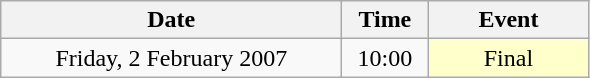<table class = "wikitable" style="text-align:center;">
<tr>
<th width=220>Date</th>
<th width=50>Time</th>
<th width=100>Event</th>
</tr>
<tr>
<td>Friday, 2 February 2007</td>
<td>10:00</td>
<td bgcolor=ffffcc>Final</td>
</tr>
</table>
